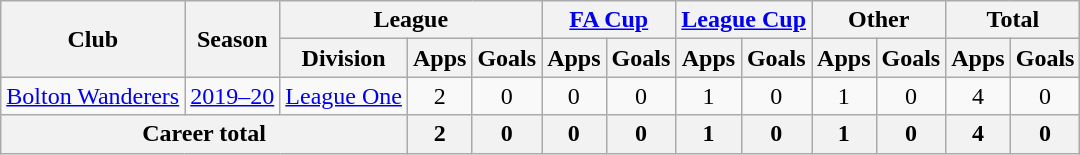<table class=wikitable style=text-align:center>
<tr>
<th rowspan=2>Club</th>
<th rowspan=2>Season</th>
<th colspan=3>League</th>
<th colspan=2><a href='#'>FA Cup</a></th>
<th colspan=2><a href='#'>League Cup</a></th>
<th colspan=2>Other</th>
<th colspan=2>Total</th>
</tr>
<tr>
<th>Division</th>
<th>Apps</th>
<th>Goals</th>
<th>Apps</th>
<th>Goals</th>
<th>Apps</th>
<th>Goals</th>
<th>Apps</th>
<th>Goals</th>
<th>Apps</th>
<th>Goals</th>
</tr>
<tr>
<td><a href='#'>Bolton Wanderers</a></td>
<td><a href='#'>2019–20</a></td>
<td><a href='#'>League One</a></td>
<td>2</td>
<td>0</td>
<td>0</td>
<td>0</td>
<td>1</td>
<td>0</td>
<td>1</td>
<td>0</td>
<td>4</td>
<td>0</td>
</tr>
<tr>
<th colspan=3>Career total</th>
<th>2</th>
<th>0</th>
<th>0</th>
<th>0</th>
<th>1</th>
<th>0</th>
<th>1</th>
<th>0</th>
<th>4</th>
<th>0</th>
</tr>
</table>
